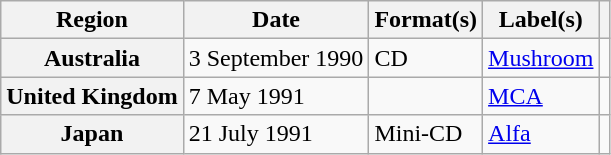<table class="wikitable plainrowheaders">
<tr>
<th scope="col">Region</th>
<th scope="col">Date</th>
<th scope="col">Format(s)</th>
<th scope="col">Label(s)</th>
<th scope="col"></th>
</tr>
<tr>
<th scope="row">Australia</th>
<td>3 September 1990</td>
<td>CD</td>
<td><a href='#'>Mushroom</a></td>
<td></td>
</tr>
<tr>
<th scope="row">United Kingdom</th>
<td>7 May 1991</td>
<td></td>
<td><a href='#'>MCA</a></td>
<td></td>
</tr>
<tr>
<th scope="row">Japan</th>
<td>21 July 1991</td>
<td>Mini-CD</td>
<td><a href='#'>Alfa</a></td>
<td></td>
</tr>
</table>
